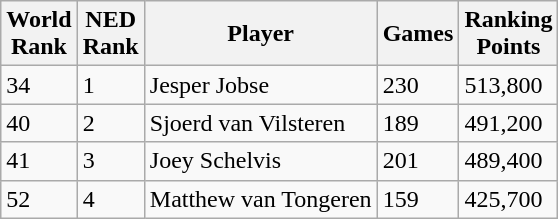<table class="wikitable">
<tr>
<th>World <br> Rank</th>
<th>NED <br> Rank</th>
<th>Player</th>
<th>Games</th>
<th>Ranking <br> Points</th>
</tr>
<tr>
<td>34 </td>
<td>1 </td>
<td>Jesper Jobse</td>
<td>230</td>
<td>513,800</td>
</tr>
<tr>
<td>40 </td>
<td>2 </td>
<td>Sjoerd van Vilsteren</td>
<td>189</td>
<td>491,200</td>
</tr>
<tr>
<td>41 </td>
<td>3 </td>
<td>Joey Schelvis</td>
<td>201</td>
<td>489,400</td>
</tr>
<tr>
<td>52 </td>
<td>4 </td>
<td>Matthew van Tongeren</td>
<td>159</td>
<td>425,700</td>
</tr>
</table>
